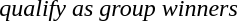<table border=0 width="550">
<tr>
<td align="center" colspan="2"><br><em> qualify as group winners</em></td>
</tr>
</table>
